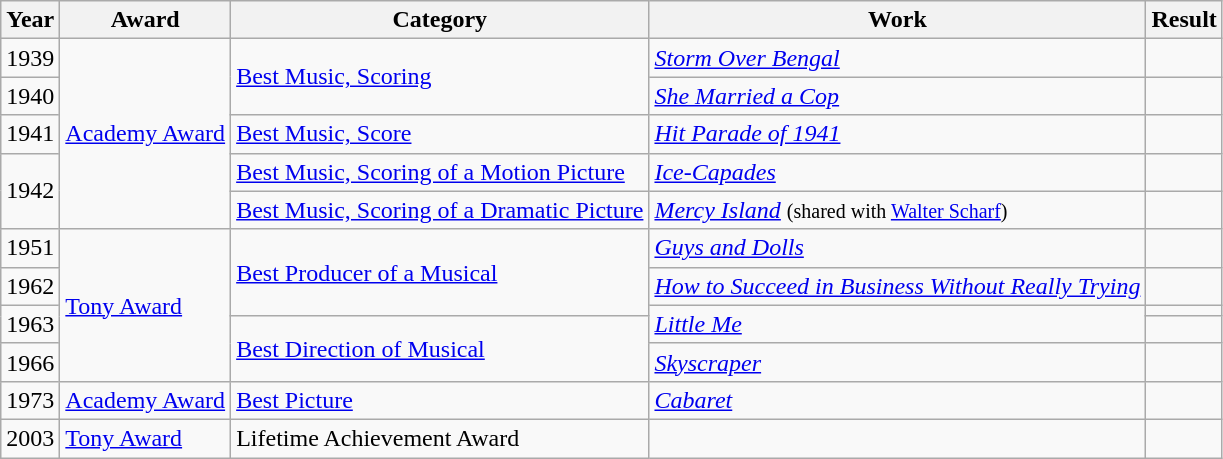<table class="wikitable">
<tr>
<th>Year</th>
<th>Award</th>
<th>Category</th>
<th>Work</th>
<th>Result</th>
</tr>
<tr>
<td>1939</td>
<td rowspan="5"><a href='#'>Academy Award</a></td>
<td rowspan="2"><a href='#'>Best Music, Scoring</a></td>
<td><em><a href='#'>Storm Over Bengal</a></em></td>
<td></td>
</tr>
<tr>
<td>1940</td>
<td><em><a href='#'>She Married a Cop</a></em></td>
<td></td>
</tr>
<tr>
<td>1941</td>
<td><a href='#'>Best Music, Score</a></td>
<td><em><a href='#'>Hit Parade of 1941</a></em></td>
<td></td>
</tr>
<tr>
<td rowspan="2">1942</td>
<td><a href='#'>Best Music, Scoring of a Motion Picture</a></td>
<td><em><a href='#'>Ice-Capades</a></em></td>
<td></td>
</tr>
<tr>
<td><a href='#'>Best Music, Scoring of a Dramatic Picture</a></td>
<td><em><a href='#'>Mercy Island</a></em> <small>(shared with <a href='#'>Walter Scharf</a>)</small></td>
<td></td>
</tr>
<tr>
<td>1951</td>
<td rowspan="5"><a href='#'>Tony Award</a></td>
<td rowspan="3"><a href='#'>Best Producer of a Musical</a></td>
<td><em><a href='#'>Guys and Dolls</a></em></td>
<td></td>
</tr>
<tr>
<td>1962</td>
<td><em><a href='#'>How to Succeed in Business Without Really Trying</a></em></td>
<td></td>
</tr>
<tr>
<td rowspan="2">1963</td>
<td rowspan="2"><em><a href='#'>Little Me</a></em></td>
<td></td>
</tr>
<tr>
<td rowspan="2"><a href='#'>Best Direction of Musical</a></td>
<td></td>
</tr>
<tr>
<td>1966</td>
<td><em><a href='#'>Skyscraper</a></em></td>
<td></td>
</tr>
<tr>
<td>1973</td>
<td><a href='#'>Academy Award</a></td>
<td><a href='#'>Best Picture</a></td>
<td><em><a href='#'>Cabaret</a></em></td>
<td></td>
</tr>
<tr>
<td>2003</td>
<td><a href='#'>Tony Award</a></td>
<td>Lifetime Achievement Award</td>
<td></td>
<td></td>
</tr>
</table>
